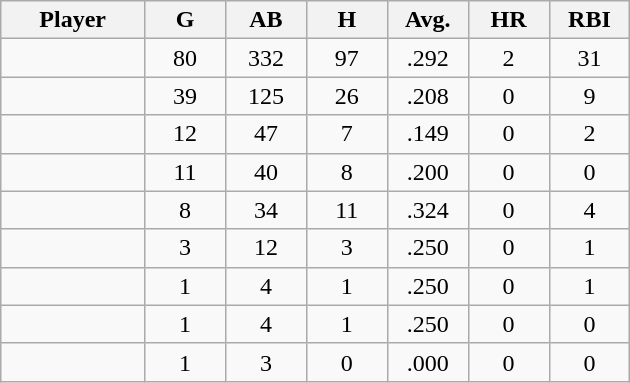<table class="wikitable sortable">
<tr>
<th bgcolor="#DDDDFF" width="16%">Player</th>
<th bgcolor="#DDDDFF" width="9%">G</th>
<th bgcolor="#DDDDFF" width="9%">AB</th>
<th bgcolor="#DDDDFF" width="9%">H</th>
<th bgcolor="#DDDDFF" width="9%">Avg.</th>
<th bgcolor="#DDDDFF" width="9%">HR</th>
<th bgcolor="#DDDDFF" width="9%">RBI</th>
</tr>
<tr align="center">
<td></td>
<td>80</td>
<td>332</td>
<td>97</td>
<td>.292</td>
<td>2</td>
<td>31</td>
</tr>
<tr align="center">
<td></td>
<td>39</td>
<td>125</td>
<td>26</td>
<td>.208</td>
<td>0</td>
<td>9</td>
</tr>
<tr align="center">
<td></td>
<td>12</td>
<td>47</td>
<td>7</td>
<td>.149</td>
<td>0</td>
<td>2</td>
</tr>
<tr align="center">
<td></td>
<td>11</td>
<td>40</td>
<td>8</td>
<td>.200</td>
<td>0</td>
<td>0</td>
</tr>
<tr align="center">
<td></td>
<td>8</td>
<td>34</td>
<td>11</td>
<td>.324</td>
<td>0</td>
<td>4</td>
</tr>
<tr align="center">
<td></td>
<td>3</td>
<td>12</td>
<td>3</td>
<td>.250</td>
<td>0</td>
<td>1</td>
</tr>
<tr align="center">
<td></td>
<td>1</td>
<td>4</td>
<td>1</td>
<td>.250</td>
<td>0</td>
<td>1</td>
</tr>
<tr align="center">
<td></td>
<td>1</td>
<td>4</td>
<td>1</td>
<td>.250</td>
<td>0</td>
<td>0</td>
</tr>
<tr align="center">
<td></td>
<td>1</td>
<td>3</td>
<td>0</td>
<td>.000</td>
<td>0</td>
<td>0</td>
</tr>
</table>
